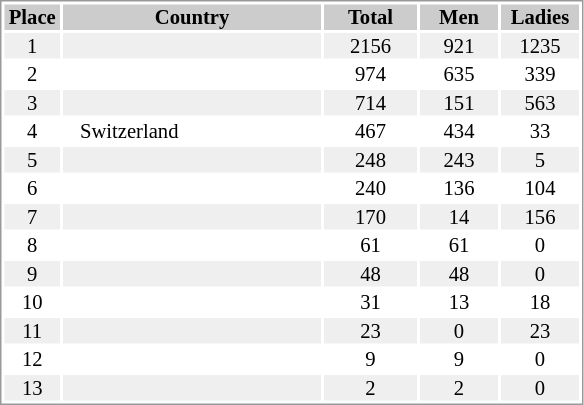<table border="0" style="border: 1px solid #999; background-color:#FFFFFF; text-align:center; font-size:86%; line-height:15px;">
<tr align="center" bgcolor="#CCCCCC">
<th width=35>Place</th>
<th width=170>Country</th>
<th width=60>Total</th>
<th width=50>Men</th>
<th width=50>Ladies</th>
</tr>
<tr bgcolor="#EFEFEF">
<td>1</td>
<td align="left"></td>
<td>2156</td>
<td>921</td>
<td>1235</td>
</tr>
<tr>
<td>2</td>
<td align="left"></td>
<td>974</td>
<td>635</td>
<td>339</td>
</tr>
<tr bgcolor="#EFEFEF">
<td>3</td>
<td align="left"></td>
<td>714</td>
<td>151</td>
<td>563</td>
</tr>
<tr>
<td>4</td>
<td align="left">   Switzerland</td>
<td>467</td>
<td>434</td>
<td>33</td>
</tr>
<tr bgcolor="#EFEFEF">
<td>5</td>
<td align="left"></td>
<td>248</td>
<td>243</td>
<td>5</td>
</tr>
<tr>
<td>6</td>
<td align="left"></td>
<td>240</td>
<td>136</td>
<td>104</td>
</tr>
<tr bgcolor="#EFEFEF">
<td>7</td>
<td align="left"></td>
<td>170</td>
<td>14</td>
<td>156</td>
</tr>
<tr>
<td>8</td>
<td align="left"></td>
<td>61</td>
<td>61</td>
<td>0</td>
</tr>
<tr bgcolor="#EFEFEF">
<td>9</td>
<td align="left"></td>
<td>48</td>
<td>48</td>
<td>0</td>
</tr>
<tr>
<td>10</td>
<td align="left"></td>
<td>31</td>
<td>13</td>
<td>18</td>
</tr>
<tr bgcolor="#EFEFEF">
<td>11</td>
<td align="left"></td>
<td>23</td>
<td>0</td>
<td>23</td>
</tr>
<tr>
<td>12</td>
<td align="left"></td>
<td>9</td>
<td>9</td>
<td>0</td>
</tr>
<tr bgcolor="#EFEFEF">
<td>13</td>
<td align="left"></td>
<td>2</td>
<td>2</td>
<td>0</td>
</tr>
</table>
